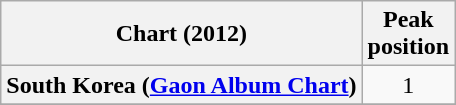<table class="wikitable sortable plainrowheaders" style="text-align:center;">
<tr>
<th>Chart (2012)</th>
<th>Peak<br>position</th>
</tr>
<tr>
<th scope="row">South Korea (<a href='#'>Gaon Album Chart</a>)</th>
<td>1</td>
</tr>
<tr>
</tr>
</table>
